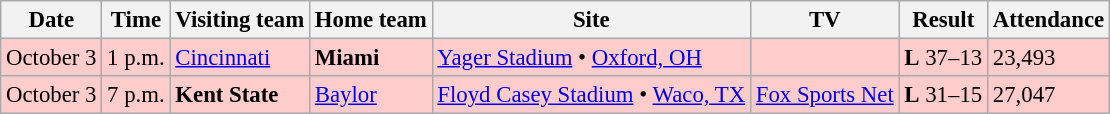<table class="wikitable" style="font-size:95%;">
<tr>
<th>Date</th>
<th>Time</th>
<th>Visiting team</th>
<th>Home team</th>
<th>Site</th>
<th>TV</th>
<th>Result</th>
<th>Attendance</th>
</tr>
<tr style="background:#fcc;">
<td>October 3</td>
<td>1 p.m.</td>
<td><a href='#'>Cincinnati</a></td>
<td><strong>Miami</strong></td>
<td><a href='#'>Yager Stadium</a> • <a href='#'>Oxford, OH</a></td>
<td></td>
<td><strong>L</strong> 37–13</td>
<td>23,493</td>
</tr>
<tr style="background:#fcc;">
<td>October 3</td>
<td>7 p.m.</td>
<td><strong>Kent State</strong></td>
<td><a href='#'>Baylor</a></td>
<td><a href='#'>Floyd Casey Stadium</a> • <a href='#'>Waco, TX</a></td>
<td><a href='#'>Fox Sports Net</a></td>
<td><strong>L</strong> 31–15</td>
<td>27,047</td>
</tr>
</table>
